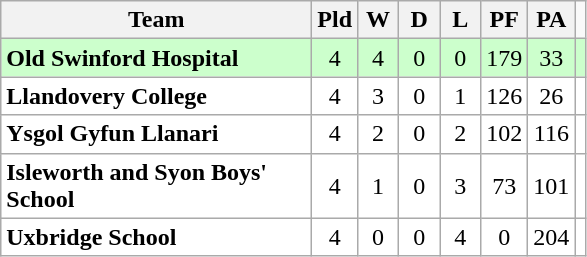<table class="wikitable" style="text-align: center;">
<tr>
<th width="200">Team</th>
<th width="20">Pld</th>
<th width="20">W</th>
<th width="20">D</th>
<th width="20">L</th>
<th width="20">PF</th>
<th width="20">PA</th>
</tr>
<tr bgcolor=#ccffcc>
<td align=left> <strong>Old Swinford Hospital</strong></td>
<td>4</td>
<td>4</td>
<td>0</td>
<td>0</td>
<td>179</td>
<td>33</td>
<td></td>
</tr>
<tr bgcolor=white>
<td align=left> <strong>Llandovery College</strong></td>
<td>4</td>
<td>3</td>
<td>0</td>
<td>1</td>
<td>126</td>
<td>26</td>
<td></td>
</tr>
<tr bgcolor=white>
<td align=left> <strong>Ysgol Gyfun Llanari</strong></td>
<td>4</td>
<td>2</td>
<td>0</td>
<td>2</td>
<td>102</td>
<td>116</td>
<td></td>
</tr>
<tr bgcolor=white>
<td align=left> <strong>Isleworth and Syon Boys' School</strong></td>
<td>4</td>
<td>1</td>
<td>0</td>
<td>3</td>
<td>73</td>
<td>101</td>
<td></td>
</tr>
<tr bgcolor=white>
<td align=left> <strong>Uxbridge School</strong></td>
<td>4</td>
<td>0</td>
<td>0</td>
<td>4</td>
<td>0</td>
<td>204</td>
<td></td>
</tr>
</table>
